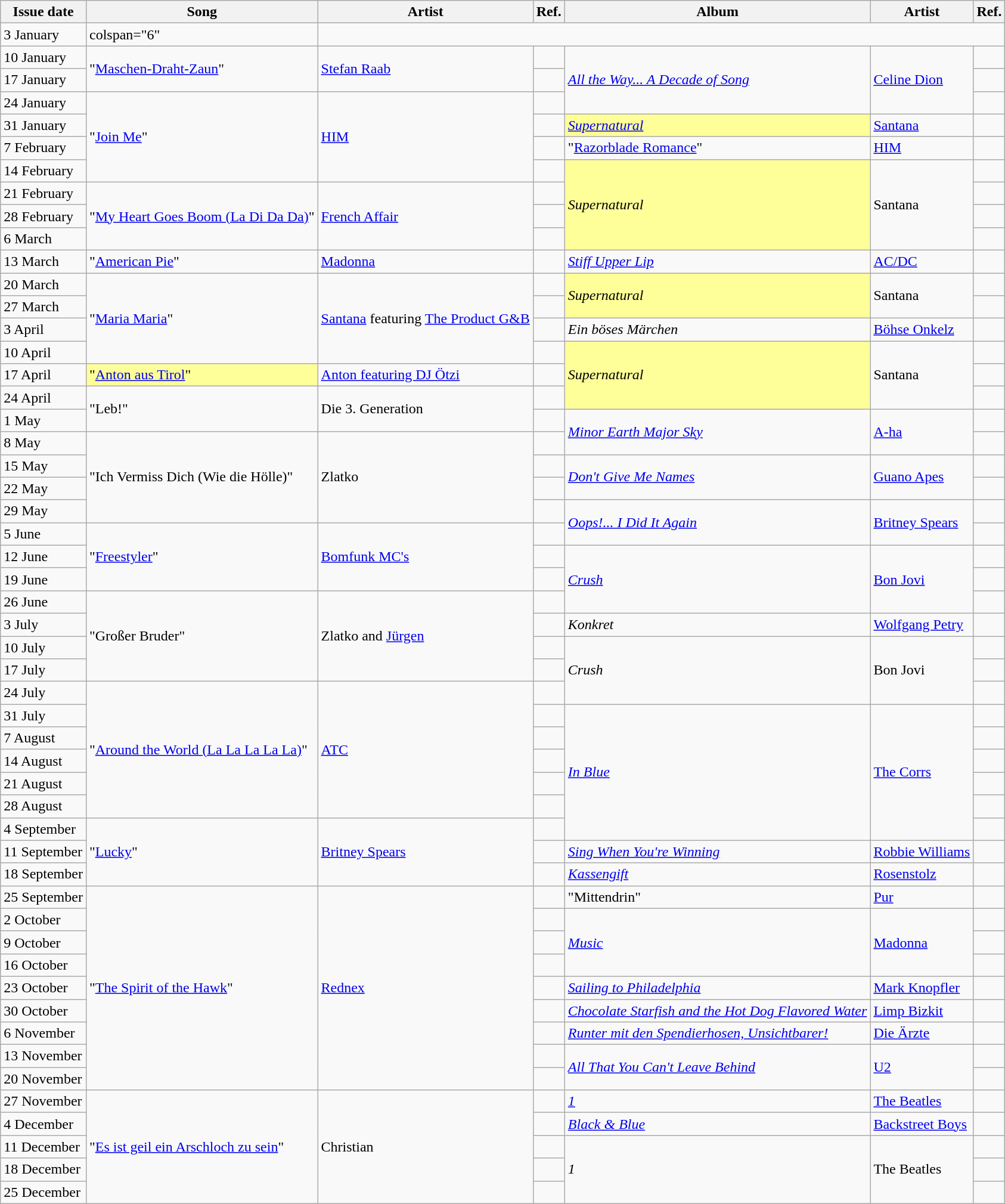<table class="sortable wikitable">
<tr>
<th>Issue date</th>
<th>Song</th>
<th>Artist</th>
<th>Ref.</th>
<th>Album</th>
<th>Artist</th>
<th>Ref.</th>
</tr>
<tr>
<td>3 January</td>
<td>colspan="6" </td>
</tr>
<tr>
<td>10 January</td>
<td rowspan="2">"<a href='#'>Maschen-Draht-Zaun</a>"</td>
<td rowspan="2"><a href='#'>Stefan Raab</a></td>
<td align="center"></td>
<td rowspan="3"><em><a href='#'>All the Way... A Decade of Song</a></em></td>
<td rowspan="3"><a href='#'>Celine Dion</a></td>
<td align="center"></td>
</tr>
<tr>
<td>17 January</td>
<td align="center"></td>
<td align="center"></td>
</tr>
<tr>
<td>24 January</td>
<td rowspan="4">"<a href='#'>Join Me</a>"</td>
<td rowspan="4"><a href='#'>HIM</a></td>
<td align="center"></td>
<td align="center"></td>
</tr>
<tr>
<td>31 January</td>
<td align="center"></td>
<td bgcolor=#FFFF99><em><a href='#'>Supernatural</a></em> </td>
<td><a href='#'>Santana</a></td>
<td align="center"></td>
</tr>
<tr>
<td>7 February</td>
<td align="center"></td>
<td>"<a href='#'>Razorblade Romance</a>"</td>
<td><a href='#'>HIM</a></td>
<td align="center"></td>
</tr>
<tr>
<td>14 February</td>
<td align="center"></td>
<td bgcolor=#FFFF99 rowspan="4"><em>Supernatural</em> </td>
<td rowspan="4">Santana</td>
<td align="center"></td>
</tr>
<tr>
<td>21 February</td>
<td rowspan="3">"<a href='#'>My Heart Goes Boom (La Di Da Da)</a>"</td>
<td rowspan="3"><a href='#'>French Affair</a></td>
<td align="center"></td>
<td align="center"></td>
</tr>
<tr>
<td>28 February</td>
<td align="center"></td>
<td align="center"></td>
</tr>
<tr>
<td>6 March</td>
<td align="center"></td>
<td align="center"></td>
</tr>
<tr>
<td>13 March</td>
<td>"<a href='#'>American Pie</a>"</td>
<td><a href='#'>Madonna</a></td>
<td align="center"></td>
<td><em><a href='#'>Stiff Upper Lip</a></em></td>
<td><a href='#'>AC/DC</a></td>
<td align="center"></td>
</tr>
<tr>
<td>20 March</td>
<td rowspan="4">"<a href='#'>Maria Maria</a>"</td>
<td rowspan="4"><a href='#'>Santana</a> featuring <a href='#'>The Product G&B</a></td>
<td align="center"></td>
<td bgcolor=#FFFF99 rowspan="2"><em>Supernatural</em> </td>
<td rowspan="2">Santana</td>
<td align="center"></td>
</tr>
<tr>
<td>27 March</td>
<td align="center"></td>
<td align="center"></td>
</tr>
<tr>
<td>3 April</td>
<td align="center"></td>
<td><em>Ein böses Märchen</em></td>
<td><a href='#'>Böhse Onkelz</a></td>
<td align="center"></td>
</tr>
<tr>
<td>10 April</td>
<td align="center"></td>
<td bgcolor=#FFFF99 rowspan="3"><em>Supernatural</em> </td>
<td rowspan="3">Santana</td>
<td align="center"></td>
</tr>
<tr>
<td>17 April</td>
<td bgcolor=#FFFF99>"<a href='#'>Anton aus Tirol</a>" </td>
<td><a href='#'>Anton featuring DJ Ötzi</a></td>
<td align="center"></td>
<td align="center"></td>
</tr>
<tr>
<td>24 April</td>
<td rowspan="2">"Leb!"</td>
<td rowspan="2">Die 3. Generation</td>
<td align="center"></td>
<td align="center"></td>
</tr>
<tr>
<td>1 May</td>
<td align="center"></td>
<td rowspan="2"><em><a href='#'>Minor Earth Major Sky</a></em></td>
<td rowspan="2"><a href='#'>A-ha</a></td>
<td align="center"></td>
</tr>
<tr>
<td>8 May</td>
<td rowspan="4">"Ich Vermiss Dich (Wie die Hölle)"</td>
<td rowspan="4">Zlatko</td>
<td align="center"></td>
<td align="center"></td>
</tr>
<tr>
<td>15 May</td>
<td align="center"></td>
<td rowspan="2"><em><a href='#'>Don't Give Me Names</a></em></td>
<td rowspan="2"><a href='#'>Guano Apes</a></td>
<td align="center"></td>
</tr>
<tr>
<td>22 May</td>
<td align="center"></td>
<td align="center"></td>
</tr>
<tr>
<td>29 May</td>
<td align="center"></td>
<td rowspan="2"><em><a href='#'>Oops!... I Did It Again</a></em></td>
<td rowspan="2"><a href='#'>Britney Spears</a></td>
<td align="center"></td>
</tr>
<tr>
<td>5 June</td>
<td rowspan="3">"<a href='#'>Freestyler</a>"</td>
<td rowspan="3"><a href='#'>Bomfunk MC's</a></td>
<td align="center"></td>
<td align="center"></td>
</tr>
<tr>
<td>12 June</td>
<td align="center"></td>
<td rowspan="3"><em><a href='#'>Crush</a></em></td>
<td rowspan="3"><a href='#'>Bon Jovi</a></td>
<td align="center"></td>
</tr>
<tr>
<td>19 June</td>
<td align="center"></td>
<td align="center"></td>
</tr>
<tr>
<td>26 June</td>
<td rowspan="4">"Großer Bruder"</td>
<td rowspan="4">Zlatko and <a href='#'>Jürgen</a></td>
<td align="center"></td>
<td align="center"></td>
</tr>
<tr>
<td>3 July</td>
<td align="center"></td>
<td><em>Konkret</em></td>
<td><a href='#'>Wolfgang Petry</a></td>
<td align="center"></td>
</tr>
<tr>
<td>10 July</td>
<td align="center"></td>
<td rowspan="3"><em>Crush</em></td>
<td rowspan="3">Bon Jovi</td>
<td align="center"></td>
</tr>
<tr>
<td>17 July</td>
<td align="center"></td>
<td align="center"></td>
</tr>
<tr>
<td>24 July</td>
<td rowspan="6">"<a href='#'>Around the World (La La La La La)</a>"</td>
<td rowspan="6"><a href='#'>ATC</a></td>
<td align="center"></td>
<td align="center"></td>
</tr>
<tr>
<td>31 July</td>
<td align="center"></td>
<td rowspan="6"><em><a href='#'>In Blue</a></em></td>
<td rowspan="6"><a href='#'>The Corrs</a></td>
<td align="center"></td>
</tr>
<tr>
<td>7 August</td>
<td align="center"></td>
<td align="center"></td>
</tr>
<tr>
<td>14 August</td>
<td align="center"></td>
<td align="center"></td>
</tr>
<tr>
<td>21 August</td>
<td align="center"></td>
<td align="center"></td>
</tr>
<tr>
<td>28 August</td>
<td align="center"></td>
<td align="center"></td>
</tr>
<tr>
<td>4 September</td>
<td rowspan="3">"<a href='#'>Lucky</a>"</td>
<td rowspan="3"><a href='#'>Britney Spears</a></td>
<td align="center"></td>
<td align="center"></td>
</tr>
<tr>
<td>11 September</td>
<td align="center"></td>
<td><em><a href='#'>Sing When You're Winning</a></em></td>
<td><a href='#'>Robbie Williams</a></td>
<td align="center"></td>
</tr>
<tr>
<td>18 September</td>
<td align="center"></td>
<td><em><a href='#'>Kassengift</a></em></td>
<td><a href='#'>Rosenstolz</a></td>
<td align="center"></td>
</tr>
<tr>
<td>25 September</td>
<td rowspan="9">"<a href='#'>The Spirit of the Hawk</a>"</td>
<td rowspan="9"><a href='#'>Rednex</a></td>
<td align="center"></td>
<td>"Mittendrin"</td>
<td><a href='#'>Pur</a></td>
<td align="center"></td>
</tr>
<tr>
<td>2 October</td>
<td align="center"></td>
<td rowspan="3"><em><a href='#'>Music</a></em></td>
<td rowspan="3"><a href='#'>Madonna</a></td>
<td align="center"></td>
</tr>
<tr>
<td>9 October</td>
<td align="center"></td>
<td align="center"></td>
</tr>
<tr>
<td>16 October</td>
<td align="center"></td>
<td align="center"></td>
</tr>
<tr>
<td>23 October</td>
<td align="center"></td>
<td><em><a href='#'>Sailing to Philadelphia</a></em></td>
<td><a href='#'>Mark Knopfler</a></td>
<td align="center"></td>
</tr>
<tr>
<td>30 October</td>
<td align="center"></td>
<td><em><a href='#'>Chocolate Starfish and the Hot Dog Flavored Water</a></em></td>
<td><a href='#'>Limp Bizkit</a></td>
<td align="center"></td>
</tr>
<tr>
<td>6 November</td>
<td align="center"></td>
<td><em><a href='#'>Runter mit den Spendierhosen, Unsichtbarer!</a></em></td>
<td><a href='#'>Die Ärzte</a></td>
<td align="center"></td>
</tr>
<tr>
<td>13 November</td>
<td align="center"></td>
<td rowspan="2"><em><a href='#'>All That You Can't Leave Behind</a></em></td>
<td rowspan="2"><a href='#'>U2</a></td>
<td align="center"></td>
</tr>
<tr>
<td>20 November</td>
<td align="center"></td>
<td align="center"></td>
</tr>
<tr>
<td>27 November</td>
<td rowspan="5">"<a href='#'>Es ist geil ein Arschloch zu sein</a>"</td>
<td rowspan="5">Christian</td>
<td align="center"></td>
<td><em><a href='#'>1</a></em></td>
<td><a href='#'>The Beatles</a></td>
<td align="center"></td>
</tr>
<tr>
<td>4 December</td>
<td align="center"></td>
<td><em><a href='#'>Black & Blue</a></em></td>
<td><a href='#'>Backstreet Boys</a></td>
<td align="center"></td>
</tr>
<tr>
<td>11 December</td>
<td align="center"></td>
<td rowspan="3"><em>1</em></td>
<td rowspan="3">The Beatles</td>
<td align="center"></td>
</tr>
<tr>
<td>18 December</td>
<td align="center"></td>
<td align="center"></td>
</tr>
<tr>
<td>25 December</td>
<td align="center"></td>
<td align="center"></td>
</tr>
</table>
